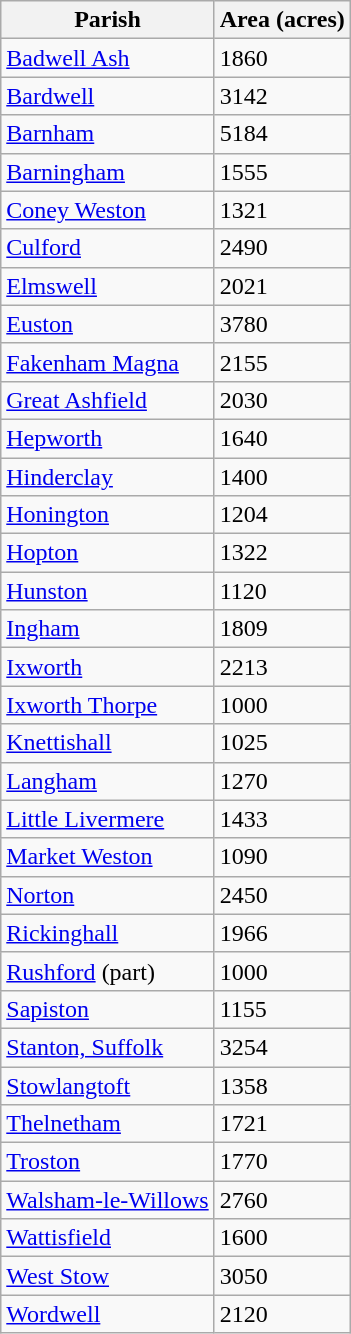<table class="sortable wikitable vatop" style=" margin-right:2em;">
<tr>
<th>Parish</th>
<th>Area (acres)</th>
</tr>
<tr>
<td><a href='#'>Badwell Ash</a></td>
<td>1860</td>
</tr>
<tr>
<td><a href='#'>Bardwell</a></td>
<td>3142</td>
</tr>
<tr>
<td><a href='#'>Barnham</a></td>
<td>5184</td>
</tr>
<tr>
<td><a href='#'>Barningham</a></td>
<td>1555</td>
</tr>
<tr>
<td><a href='#'>Coney Weston</a></td>
<td>1321</td>
</tr>
<tr>
<td><a href='#'>Culford</a></td>
<td>2490</td>
</tr>
<tr>
<td><a href='#'>Elmswell</a></td>
<td>2021</td>
</tr>
<tr>
<td><a href='#'>Euston</a></td>
<td>3780</td>
</tr>
<tr>
<td><a href='#'>Fakenham Magna</a></td>
<td>2155</td>
</tr>
<tr>
<td><a href='#'>Great Ashfield</a></td>
<td>2030</td>
</tr>
<tr>
<td><a href='#'>Hepworth</a></td>
<td>1640</td>
</tr>
<tr>
<td><a href='#'>Hinderclay</a></td>
<td>1400</td>
</tr>
<tr>
<td><a href='#'>Honington</a></td>
<td>1204</td>
</tr>
<tr>
<td><a href='#'>Hopton</a></td>
<td>1322</td>
</tr>
<tr>
<td><a href='#'>Hunston</a></td>
<td>1120</td>
</tr>
<tr>
<td><a href='#'>Ingham</a></td>
<td>1809</td>
</tr>
<tr>
<td><a href='#'>Ixworth</a></td>
<td>2213</td>
</tr>
<tr>
<td><a href='#'>Ixworth Thorpe</a></td>
<td>1000</td>
</tr>
<tr>
<td><a href='#'>Knettishall</a></td>
<td>1025</td>
</tr>
<tr>
<td><a href='#'>Langham</a></td>
<td>1270</td>
</tr>
<tr>
<td><a href='#'>Little Livermere</a></td>
<td>1433</td>
</tr>
<tr>
<td><a href='#'>Market Weston</a></td>
<td>1090</td>
</tr>
<tr>
<td><a href='#'>Norton</a></td>
<td>2450</td>
</tr>
<tr>
<td><a href='#'>Rickinghall</a></td>
<td>1966</td>
</tr>
<tr>
<td><a href='#'>Rushford</a> (part)</td>
<td>1000</td>
</tr>
<tr>
<td><a href='#'>Sapiston</a></td>
<td>1155</td>
</tr>
<tr>
<td><a href='#'>Stanton, Suffolk</a></td>
<td>3254</td>
</tr>
<tr>
<td><a href='#'>Stowlangtoft</a></td>
<td>1358</td>
</tr>
<tr>
<td><a href='#'>Thelnetham</a></td>
<td>1721</td>
</tr>
<tr>
<td><a href='#'>Troston</a></td>
<td>1770</td>
</tr>
<tr>
<td><a href='#'>Walsham-le-Willows</a></td>
<td>2760</td>
</tr>
<tr>
<td><a href='#'>Wattisfield</a></td>
<td>1600</td>
</tr>
<tr>
<td><a href='#'>West Stow</a></td>
<td>3050</td>
</tr>
<tr>
<td><a href='#'>Wordwell</a></td>
<td>2120</td>
</tr>
</table>
